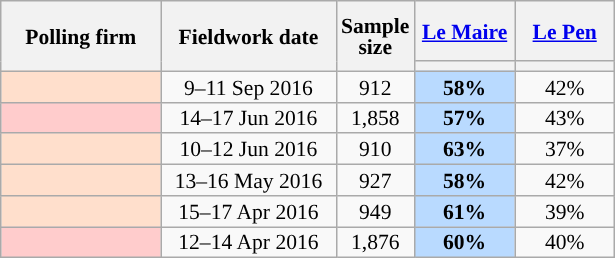<table class="wikitable sortable" style="text-align:center;font-size:90%;line-height:14px;">
<tr style="height:40px;">
<th style="width:100px;" rowspan="2">Polling firm</th>
<th style="width:110px;" rowspan="2">Fieldwork date</th>
<th style="width:35px;" rowspan="2">Sample<br>size</th>
<th class="unsortable" style="width:60px;"><a href='#'>Le Maire</a><br></th>
<th class="unsortable" style="width:60px;"><a href='#'>Le Pen</a><br></th>
</tr>
<tr>
<th style="background:"></th>
<th style="background:"></th>
</tr>
<tr>
<td style="background:#FFDFCC;"> </td>
<td data-sort-value="2016-09-11">9–11 Sep 2016</td>
<td>912</td>
<td style="background:#B9DAFF;"><strong>58%</strong></td>
<td>42%</td>
</tr>
<tr>
<td style="background:#FFCCCC;"></td>
<td data-sort-value="2016-06-17">14–17 Jun 2016</td>
<td>1,858</td>
<td style="background:#B9DAFF;"><strong>57%</strong></td>
<td>43%</td>
</tr>
<tr>
<td style="background:#FFDFCC;"> </td>
<td data-sort-value="2016-06-12">10–12 Jun 2016</td>
<td>910</td>
<td style="background:#B9DAFF;"><strong>63%</strong></td>
<td>37%</td>
</tr>
<tr>
<td style="background:#FFDFCC;"> </td>
<td data-sort-value="2016-05-16">13–16 May 2016</td>
<td>927</td>
<td style="background:#B9DAFF;"><strong>58%</strong></td>
<td>42%</td>
</tr>
<tr>
<td style="background:#FFDFCC;"> </td>
<td data-sort-value="2016-04-17">15–17 Apr 2016</td>
<td>949</td>
<td style="background:#B9DAFF;"><strong>61%</strong></td>
<td>39%</td>
</tr>
<tr>
<td style="background:#FFCCCC;"></td>
<td data-sort-value="2016-04-14">12–14 Apr 2016</td>
<td>1,876</td>
<td style="background:#B9DAFF;"><strong>60%</strong></td>
<td>40%</td>
</tr>
</table>
